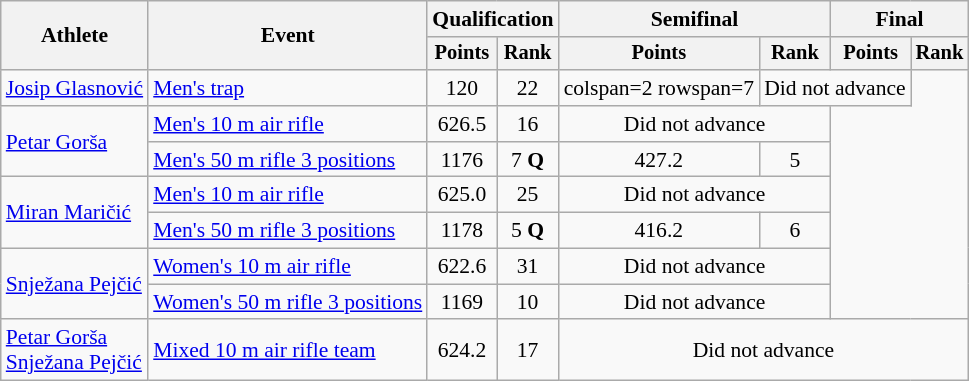<table class="wikitable" style="font-size:90%">
<tr>
<th rowspan="2">Athlete</th>
<th rowspan="2">Event</th>
<th colspan=2>Qualification</th>
<th colspan=2>Semifinal</th>
<th colspan=2>Final</th>
</tr>
<tr style="font-size:95%">
<th>Points</th>
<th>Rank</th>
<th>Points</th>
<th>Rank</th>
<th>Points</th>
<th>Rank</th>
</tr>
<tr align=center>
<td align=left><a href='#'>Josip Glasnović</a></td>
<td align=left><a href='#'>Men's trap</a></td>
<td>120</td>
<td>22</td>
<td>colspan=2 rowspan=7 </td>
<td colspan="2">Did not advance</td>
</tr>
<tr align=center>
<td align=left rowspan=2><a href='#'>Petar Gorša</a></td>
<td align=left><a href='#'>Men's 10 m air rifle</a></td>
<td>626.5</td>
<td>16</td>
<td colspan="2">Did not advance</td>
</tr>
<tr align=center>
<td align=left><a href='#'>Men's 50 m rifle 3 positions</a></td>
<td>1176</td>
<td>7 <strong>Q</strong></td>
<td>427.2</td>
<td>5</td>
</tr>
<tr align=center>
<td align=left rowspan=2><a href='#'>Miran Maričić</a></td>
<td align=left><a href='#'>Men's 10 m air rifle</a></td>
<td>625.0</td>
<td>25</td>
<td colspan="2">Did not advance</td>
</tr>
<tr align=center>
<td align=left><a href='#'>Men's 50 m rifle 3 positions</a></td>
<td>1178</td>
<td>5 <strong>Q</strong></td>
<td>416.2</td>
<td>6</td>
</tr>
<tr align=center>
<td align=left rowspan=2><a href='#'>Snježana Pejčić</a></td>
<td align=left><a href='#'>Women's 10 m air rifle</a></td>
<td>622.6</td>
<td>31</td>
<td colspan=2>Did not advance</td>
</tr>
<tr align=center>
<td align=left><a href='#'>Women's 50 m rifle 3 positions</a></td>
<td>1169</td>
<td>10</td>
<td colspan="2">Did not advance</td>
</tr>
<tr align=center>
<td align=left><a href='#'>Petar Gorša</a><br><a href='#'>Snježana Pejčić</a></td>
<td align=left><a href='#'>Mixed 10 m air rifle team</a></td>
<td>624.2</td>
<td>17</td>
<td colspan=4>Did not advance</td>
</tr>
</table>
